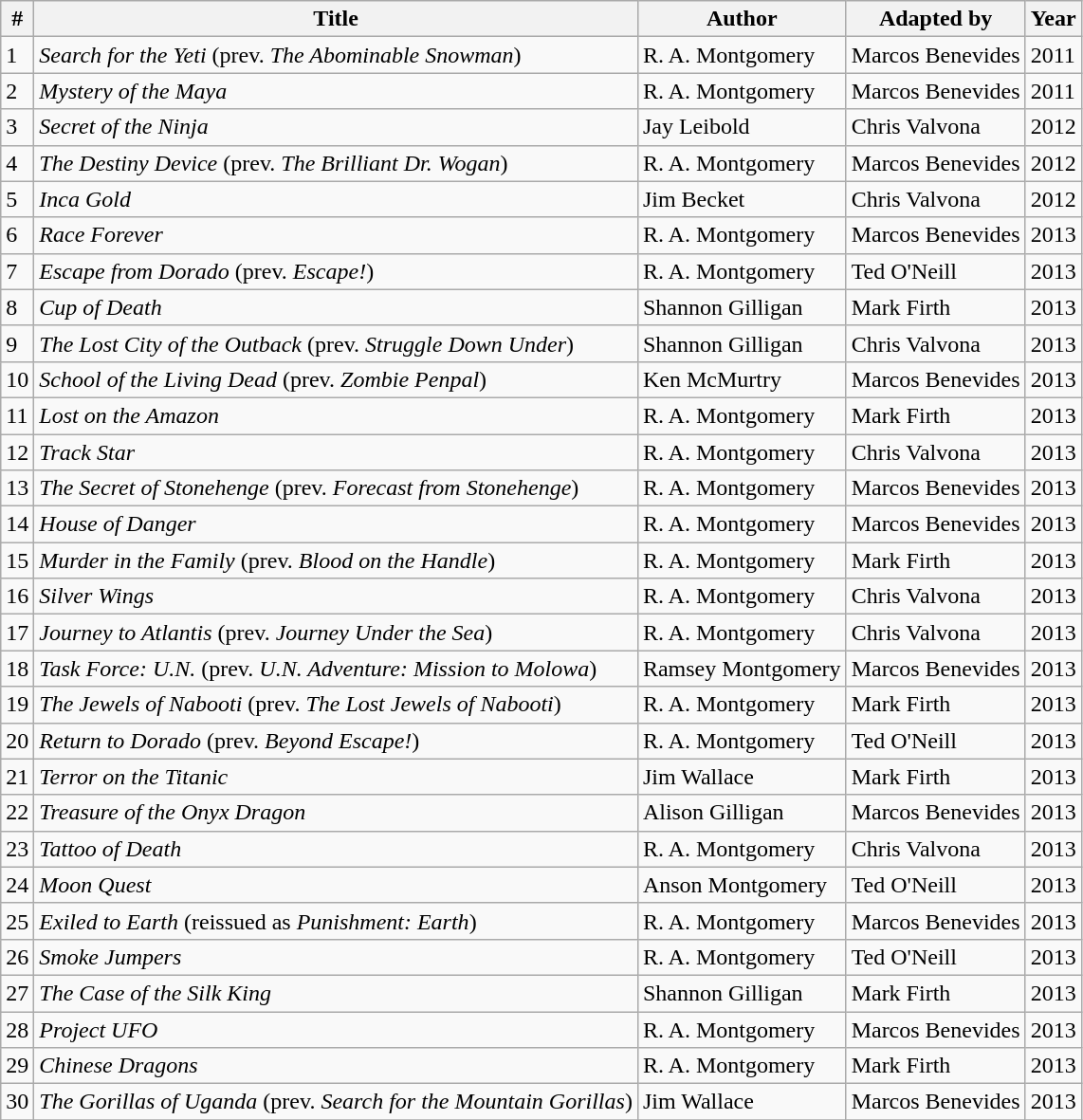<table class="wikitable sortable">
<tr>
<th>#</th>
<th>Title</th>
<th>Author</th>
<th>Adapted by</th>
<th>Year</th>
</tr>
<tr>
<td>1</td>
<td><em>Search for the Yeti</em> (prev. <em>The Abominable Snowman</em>)</td>
<td>R. A. Montgomery</td>
<td>Marcos Benevides</td>
<td>2011</td>
</tr>
<tr>
<td>2</td>
<td><em>Mystery of the Maya</em></td>
<td>R. A. Montgomery</td>
<td>Marcos Benevides</td>
<td>2011</td>
</tr>
<tr>
<td>3</td>
<td><em>Secret of the Ninja</em></td>
<td>Jay Leibold</td>
<td>Chris Valvona</td>
<td>2012</td>
</tr>
<tr>
<td>4</td>
<td><em>The Destiny Device</em> (prev. <em>The Brilliant Dr. Wogan</em>)</td>
<td>R. A. Montgomery</td>
<td>Marcos Benevides</td>
<td>2012</td>
</tr>
<tr>
<td>5</td>
<td><em>Inca Gold</em></td>
<td>Jim Becket</td>
<td>Chris Valvona</td>
<td>2012</td>
</tr>
<tr>
<td>6</td>
<td><em>Race Forever</em></td>
<td>R. A. Montgomery</td>
<td>Marcos Benevides</td>
<td>2013</td>
</tr>
<tr>
<td>7</td>
<td><em>Escape from Dorado</em> (prev. <em>Escape!</em>)</td>
<td>R. A. Montgomery</td>
<td>Ted O'Neill</td>
<td>2013</td>
</tr>
<tr>
<td>8</td>
<td><em>Cup of Death</em></td>
<td>Shannon Gilligan</td>
<td>Mark Firth</td>
<td>2013</td>
</tr>
<tr>
<td>9</td>
<td><em>The Lost City of the Outback</em> (prev. <em>Struggle Down Under</em>)</td>
<td>Shannon Gilligan</td>
<td>Chris Valvona</td>
<td>2013</td>
</tr>
<tr>
<td>10</td>
<td><em>School of the Living Dead</em> (prev. <em>Zombie Penpal</em>)</td>
<td>Ken McMurtry</td>
<td>Marcos Benevides</td>
<td>2013</td>
</tr>
<tr>
<td>11</td>
<td><em>Lost on the Amazon</em></td>
<td>R. A. Montgomery</td>
<td>Mark Firth</td>
<td>2013</td>
</tr>
<tr>
<td>12</td>
<td><em>Track Star</em></td>
<td>R. A. Montgomery</td>
<td>Chris Valvona</td>
<td>2013</td>
</tr>
<tr>
<td>13</td>
<td><em>The Secret of Stonehenge</em> (prev. <em>Forecast from Stonehenge</em>)</td>
<td>R. A. Montgomery</td>
<td>Marcos Benevides</td>
<td>2013</td>
</tr>
<tr>
<td>14</td>
<td><em>House of Danger</em></td>
<td>R. A. Montgomery</td>
<td>Marcos Benevides</td>
<td>2013</td>
</tr>
<tr>
<td>15</td>
<td><em>Murder in the Family</em> (prev. <em>Blood on the Handle</em>)</td>
<td>R. A. Montgomery</td>
<td>Mark Firth</td>
<td>2013</td>
</tr>
<tr>
<td>16</td>
<td><em>Silver Wings</em></td>
<td>R. A. Montgomery</td>
<td>Chris Valvona</td>
<td>2013</td>
</tr>
<tr>
<td>17</td>
<td><em>Journey to Atlantis</em> (prev. <em>Journey Under the Sea</em>)</td>
<td>R. A. Montgomery</td>
<td>Chris Valvona</td>
<td>2013</td>
</tr>
<tr>
<td>18</td>
<td><em>Task Force: U.N.</em> (prev. <em>U.N. Adventure: Mission to Molowa</em>)</td>
<td>Ramsey Montgomery</td>
<td>Marcos Benevides</td>
<td>2013</td>
</tr>
<tr>
<td>19</td>
<td><em>The Jewels of Nabooti</em> (prev. <em>The Lost Jewels of Nabooti</em>)</td>
<td>R. A. Montgomery</td>
<td>Mark Firth</td>
<td>2013</td>
</tr>
<tr>
<td>20</td>
<td><em>Return to Dorado</em> (prev. <em>Beyond Escape!</em>)</td>
<td>R. A. Montgomery</td>
<td>Ted O'Neill</td>
<td>2013</td>
</tr>
<tr>
<td>21</td>
<td><em>Terror on the Titanic</em></td>
<td>Jim Wallace</td>
<td>Mark Firth</td>
<td>2013</td>
</tr>
<tr>
<td>22</td>
<td><em>Treasure of the Onyx Dragon</em></td>
<td>Alison Gilligan</td>
<td>Marcos Benevides</td>
<td>2013</td>
</tr>
<tr>
<td>23</td>
<td><em>Tattoo of Death</em></td>
<td>R. A. Montgomery</td>
<td>Chris Valvona</td>
<td>2013</td>
</tr>
<tr>
<td>24</td>
<td><em>Moon Quest</em></td>
<td>Anson Montgomery</td>
<td>Ted O'Neill</td>
<td>2013</td>
</tr>
<tr>
<td>25</td>
<td><em>Exiled to Earth</em> (reissued as <em>Punishment: Earth</em>)</td>
<td>R. A. Montgomery</td>
<td>Marcos Benevides</td>
<td>2013</td>
</tr>
<tr>
<td>26</td>
<td><em>Smoke Jumpers</em></td>
<td>R. A. Montgomery</td>
<td>Ted O'Neill</td>
<td>2013</td>
</tr>
<tr>
<td>27</td>
<td><em>The Case of the Silk King</em></td>
<td>Shannon Gilligan</td>
<td>Mark Firth</td>
<td>2013</td>
</tr>
<tr>
<td>28</td>
<td><em>Project UFO</em></td>
<td>R. A. Montgomery</td>
<td>Marcos Benevides</td>
<td>2013</td>
</tr>
<tr>
<td>29</td>
<td><em>Chinese Dragons</em></td>
<td>R. A. Montgomery</td>
<td>Mark Firth</td>
<td>2013</td>
</tr>
<tr>
<td>30</td>
<td><em>The Gorillas of Uganda</em> (prev. <em>Search for the Mountain Gorillas</em>)</td>
<td>Jim Wallace</td>
<td>Marcos Benevides</td>
<td>2013</td>
</tr>
<tr>
</tr>
</table>
